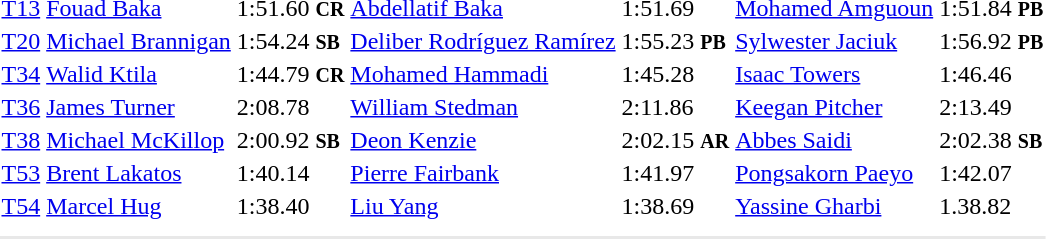<table>
<tr>
<td><a href='#'>T13</a></td>
<td><a href='#'>Fouad Baka</a> <br> </td>
<td>1:51.60 <small><strong>CR</strong></small></td>
<td><a href='#'>Abdellatif Baka</a> <br> </td>
<td>1:51.69</td>
<td><a href='#'>Mohamed Amguoun</a> <br> </td>
<td>1:51.84 <small><strong>PB</strong></small></td>
</tr>
<tr>
<td><a href='#'>T20</a></td>
<td><a href='#'>Michael Brannigan</a> <br> </td>
<td>1:54.24 <small><strong>SB</strong></small></td>
<td><a href='#'>Deliber Rodríguez Ramírez</a> <br> </td>
<td>1:55.23 <small><strong>PB</strong></small></td>
<td><a href='#'>Sylwester Jaciuk</a> <br> </td>
<td>1:56.92 <small><strong>PB</strong></small></td>
</tr>
<tr>
<td><a href='#'>T34</a></td>
<td><a href='#'>Walid Ktila</a> <br> </td>
<td>1:44.79 <small><strong>CR</strong></small></td>
<td><a href='#'>Mohamed Hammadi</a> <br> </td>
<td>1:45.28</td>
<td><a href='#'>Isaac Towers</a> <br> </td>
<td>1:46.46</td>
</tr>
<tr>
<td><a href='#'>T36</a></td>
<td><a href='#'>James Turner</a> <br> </td>
<td>2:08.78</td>
<td><a href='#'>William Stedman</a> <br> </td>
<td>2:11.86</td>
<td><a href='#'>Keegan Pitcher</a> <br> </td>
<td>2:13.49</td>
</tr>
<tr>
<td><a href='#'>T38</a></td>
<td><a href='#'>Michael McKillop</a> <br> </td>
<td>2:00.92 <small><strong>SB</strong></small></td>
<td><a href='#'>Deon Kenzie</a> <br> </td>
<td>2:02.15 <small><strong>AR</strong></small></td>
<td><a href='#'>Abbes Saidi</a> <br> </td>
<td>2:02.38 <small><strong>SB</strong></small></td>
</tr>
<tr>
<td><a href='#'>T53</a></td>
<td><a href='#'>Brent Lakatos</a> <br> </td>
<td>1:40.14</td>
<td><a href='#'>Pierre Fairbank</a> <br> </td>
<td>1:41.97</td>
<td><a href='#'>Pongsakorn Paeyo</a> <br> </td>
<td>1:42.07</td>
</tr>
<tr>
<td><a href='#'>T54</a></td>
<td><a href='#'>Marcel Hug</a> <br> </td>
<td>1:38.40</td>
<td><a href='#'>Liu Yang</a> <br> </td>
<td>1:38.69</td>
<td><a href='#'>Yassine Gharbi</a> <br> </td>
<td>1.38.82</td>
</tr>
<tr>
</tr>
<tr>
<td colspan=7></td>
</tr>
<tr>
</tr>
<tr bgcolor= e8e8e8>
<td colspan=7></td>
</tr>
</table>
